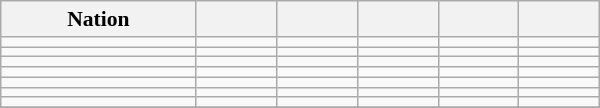<table class="wikitable sortable" width=400 style="text-align:center; font-size:90%">
<tr>
<th rowspan=1>Nation</th>
<th width="47"></th>
<th width="47"></th>
<th width="47"></th>
<th width="47"></th>
<th width="47"></th>
</tr>
<tr>
<td style="text-align:left;"></td>
<td></td>
<td></td>
<td></td>
<td></td>
<td></td>
</tr>
<tr>
<td style="text-align:left;"></td>
<td></td>
<td></td>
<td></td>
<td></td>
<td></td>
</tr>
<tr>
<td style="text-align:left;"></td>
<td></td>
<td></td>
<td></td>
<td></td>
<td></td>
</tr>
<tr>
<td style="text-align:left;"></td>
<td></td>
<td></td>
<td></td>
<td></td>
<td></td>
</tr>
<tr>
<td style="text-align:left;"></td>
<td></td>
<td></td>
<td></td>
<td></td>
<td></td>
</tr>
<tr>
<td style="text-align:left;"></td>
<td></td>
<td></td>
<td></td>
<td></td>
<td></td>
</tr>
<tr>
<td style="text-align:left;"></td>
<td></td>
<td></td>
<td></td>
<td></td>
<td></td>
</tr>
<tr>
</tr>
</table>
